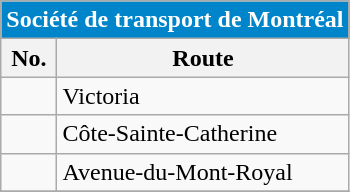<table align=center class="wikitable">
<tr>
<th style="background: #0085CA; font-size:100%; color:#FFFFFF;"colspan="4">Société de transport de Montréal</th>
</tr>
<tr>
<th>No.</th>
<th>Route</th>
</tr>
<tr>
<td></td>
<td>Victoria</td>
</tr>
<tr>
<td></td>
<td>Côte-Sainte-Catherine</td>
</tr>
<tr>
<td {{Avoid wrap> </td>
<td>Avenue-du-Mont-Royal</td>
</tr>
<tr>
</tr>
</table>
